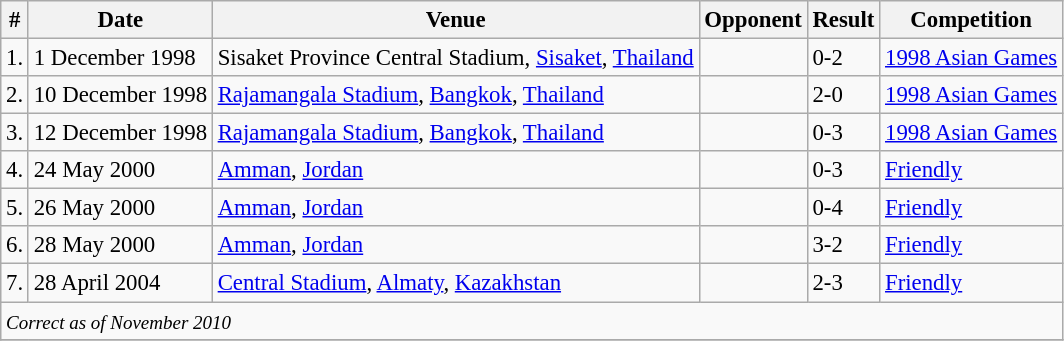<table class="wikitable" style="font-size:95%;">
<tr>
<th>#</th>
<th>Date</th>
<th>Venue</th>
<th>Opponent</th>
<th>Result</th>
<th>Competition</th>
</tr>
<tr>
<td>1.</td>
<td>1 December 1998</td>
<td>Sisaket Province Central Stadium, <a href='#'>Sisaket</a>, <a href='#'>Thailand</a></td>
<td></td>
<td>0-2</td>
<td><a href='#'>1998 Asian Games</a></td>
</tr>
<tr>
<td>2.</td>
<td>10 December 1998</td>
<td><a href='#'>Rajamangala Stadium</a>, <a href='#'>Bangkok</a>, <a href='#'>Thailand</a></td>
<td></td>
<td>2-0</td>
<td><a href='#'>1998 Asian Games</a></td>
</tr>
<tr>
<td>3.</td>
<td>12 December 1998</td>
<td><a href='#'>Rajamangala Stadium</a>, <a href='#'>Bangkok</a>, <a href='#'>Thailand</a></td>
<td></td>
<td>0-3</td>
<td><a href='#'>1998 Asian Games</a></td>
</tr>
<tr>
<td>4.</td>
<td>24 May 2000</td>
<td><a href='#'>Amman</a>, <a href='#'>Jordan</a></td>
<td></td>
<td>0-3</td>
<td><a href='#'>Friendly</a></td>
</tr>
<tr>
<td>5.</td>
<td>26 May 2000</td>
<td><a href='#'>Amman</a>, <a href='#'>Jordan</a></td>
<td></td>
<td>0-4</td>
<td><a href='#'>Friendly</a></td>
</tr>
<tr>
<td>6.</td>
<td>28 May 2000</td>
<td><a href='#'>Amman</a>, <a href='#'>Jordan</a></td>
<td></td>
<td>3-2</td>
<td><a href='#'>Friendly</a></td>
</tr>
<tr>
<td>7.</td>
<td>28 April 2004</td>
<td><a href='#'>Central Stadium</a>, <a href='#'>Almaty</a>, <a href='#'>Kazakhstan</a></td>
<td></td>
<td>2-3</td>
<td><a href='#'>Friendly</a></td>
</tr>
<tr>
<td colspan="12"><small><em>Correct as of November 2010</em></small></td>
</tr>
<tr>
</tr>
</table>
